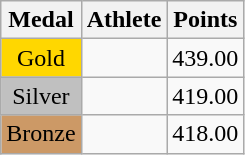<table class="wikitable">
<tr>
<th>Medal</th>
<th>Athlete</th>
<th>Points</th>
</tr>
<tr>
<td style="text-align:center;background-color:gold;">Gold</td>
<td></td>
<td>439.00</td>
</tr>
<tr>
<td style="text-align:center;background-color:silver;">Silver</td>
<td></td>
<td>419.00</td>
</tr>
<tr>
<td style="text-align:center;background-color:#CC9966;">Bronze</td>
<td></td>
<td>418.00</td>
</tr>
</table>
